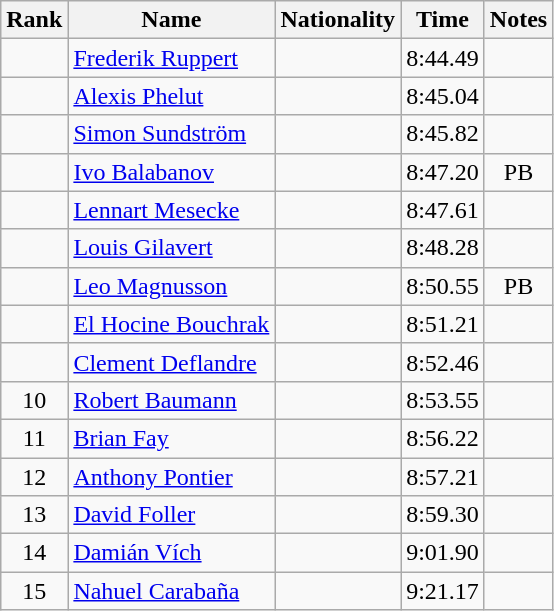<table class="wikitable sortable" style="text-align:center">
<tr>
<th>Rank</th>
<th>Name</th>
<th>Nationality</th>
<th>Time</th>
<th>Notes</th>
</tr>
<tr>
<td></td>
<td align=left><a href='#'>Frederik Ruppert</a></td>
<td align=left></td>
<td>8:44.49</td>
<td></td>
</tr>
<tr>
<td></td>
<td align=left><a href='#'>Alexis Phelut</a></td>
<td align=left></td>
<td>8:45.04</td>
<td></td>
</tr>
<tr>
<td></td>
<td align=left><a href='#'>Simon Sundström</a></td>
<td align=left></td>
<td>8:45.82</td>
<td></td>
</tr>
<tr>
<td></td>
<td align=left><a href='#'>Ivo Balabanov</a></td>
<td align=left></td>
<td>8:47.20</td>
<td>PB</td>
</tr>
<tr>
<td></td>
<td align=left><a href='#'>Lennart Mesecke</a></td>
<td align=left></td>
<td>8:47.61</td>
<td></td>
</tr>
<tr>
<td></td>
<td align=left><a href='#'>Louis Gilavert</a></td>
<td align=left></td>
<td>8:48.28</td>
<td></td>
</tr>
<tr>
<td></td>
<td align=left><a href='#'>Leo Magnusson</a></td>
<td align=left></td>
<td>8:50.55</td>
<td>PB</td>
</tr>
<tr>
<td></td>
<td align=left><a href='#'>El Hocine Bouchrak</a></td>
<td align=left></td>
<td>8:51.21</td>
<td></td>
</tr>
<tr>
<td></td>
<td align=left><a href='#'>Clement Deflandre</a></td>
<td align=left></td>
<td>8:52.46</td>
<td></td>
</tr>
<tr>
<td>10</td>
<td align=left><a href='#'>Robert Baumann</a></td>
<td align=left></td>
<td>8:53.55</td>
<td></td>
</tr>
<tr>
<td>11</td>
<td align=left><a href='#'>Brian Fay</a></td>
<td align=left></td>
<td>8:56.22</td>
<td></td>
</tr>
<tr>
<td>12</td>
<td align=left><a href='#'>Anthony Pontier</a></td>
<td align=left></td>
<td>8:57.21</td>
<td></td>
</tr>
<tr>
<td>13</td>
<td align=left><a href='#'>David Foller</a></td>
<td align=left></td>
<td>8:59.30</td>
<td></td>
</tr>
<tr>
<td>14</td>
<td align=left><a href='#'>Damián Vích</a></td>
<td align=left></td>
<td>9:01.90</td>
<td></td>
</tr>
<tr>
<td>15</td>
<td align=left><a href='#'>Nahuel Carabaña</a></td>
<td align=left></td>
<td>9:21.17</td>
<td></td>
</tr>
</table>
